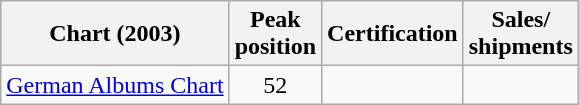<table class="wikitable sortable">
<tr style="background:#ebf5ff;">
<th align="left">Chart (2003)</th>
<th align="left">Peak<br>position</th>
<th align="left">Certification</th>
<th align="left">Sales/<br>shipments</th>
</tr>
<tr>
<td align="left"><a href='#'>German Albums Chart</a></td>
<td style="text-align:center;">52</td>
<td style="text-align:center;"></td>
<td style="text-align:center;"></td>
</tr>
</table>
